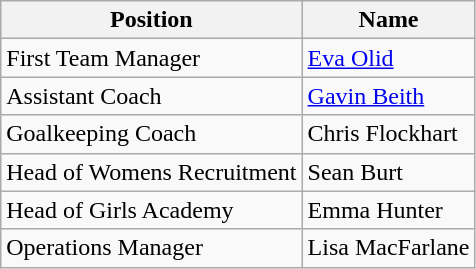<table class="wikitable">
<tr>
<th>Position</th>
<th>Name</th>
</tr>
<tr>
<td>First Team Manager</td>
<td> <a href='#'>Eva Olid</a></td>
</tr>
<tr>
<td>Assistant Coach</td>
<td> <a href='#'>Gavin Beith</a></td>
</tr>
<tr>
<td>Goalkeeping Coach</td>
<td> Chris Flockhart</td>
</tr>
<tr>
<td>Head of Womens Recruitment</td>
<td> Sean Burt</td>
</tr>
<tr>
<td>Head of Girls Academy</td>
<td> Emma Hunter</td>
</tr>
<tr>
<td>Operations Manager</td>
<td> Lisa MacFarlane</td>
</tr>
</table>
